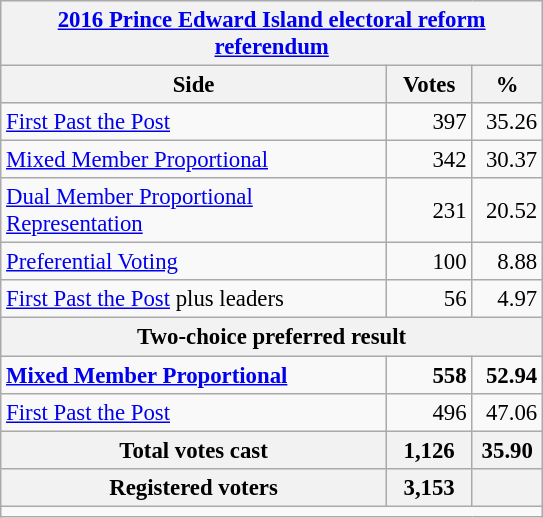<table class="wikitable" style="font-size: 95%; clear:both">
<tr style="background-color:#E9E9E9">
<th colspan=4><a href='#'>2016 Prince Edward Island electoral reform referendum</a></th>
</tr>
<tr style="background-color:#E9E9E9">
<th style="width: 250px">Side</th>
<th style="width: 50px">Votes</th>
<th style="width: 40px">%</th>
</tr>
<tr>
<td><a href='#'>First Past the Post</a></td>
<td align="right">397</td>
<td align="right">35.26</td>
</tr>
<tr>
<td><a href='#'>Mixed Member Proportional</a></td>
<td align="right">342</td>
<td align="right">30.37</td>
</tr>
<tr>
<td><a href='#'>Dual Member Proportional Representation</a></td>
<td align="right">231</td>
<td align="right">20.52</td>
</tr>
<tr>
<td><a href='#'>Preferential Voting</a></td>
<td align="right">100</td>
<td align="right">8.88</td>
</tr>
<tr>
<td><a href='#'>First Past the Post</a> plus leaders</td>
<td align="right">56</td>
<td align="right">4.97</td>
</tr>
<tr style="background-color:#E9E9E9">
<th colspan=4 align="left">Two-choice preferred result</th>
</tr>
<tr>
<td><strong><a href='#'>Mixed Member Proportional</a></strong></td>
<td align="right"><strong>558</strong></td>
<td align="right"><strong>52.94</strong></td>
</tr>
<tr>
<td><a href='#'>First Past the Post</a></td>
<td align="right">496</td>
<td align="right">47.06</td>
</tr>
<tr bgcolor="white">
<th align="center">Total votes cast</th>
<th align="right">1,126</th>
<th align="right">35.90</th>
</tr>
<tr bgcolor="white">
<th align="center">Registered voters</th>
<th align="right">3,153</th>
<th align="right"></th>
</tr>
<tr>
<td colspan=4 style="border-top:1px solid darkgray;"></td>
</tr>
</table>
